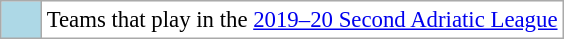<table class="wikitable" style="font-size: 95%;text-align:center;">
<tr>
<td style="background: lightblue;" width="20"></td>
<td bgcolor="#ffffff" align="left">Teams that play in the <a href='#'>2019–20 Second Adriatic League</a></td>
</tr>
</table>
